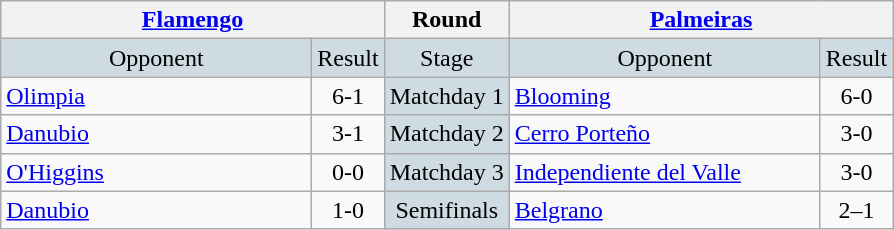<table class="wikitable" style="text-align:center;">
<tr>
<th colspan="3" width="200px"><a href='#'>Flamengo</a></th>
<th>Round</th>
<th colspan="3" width="200px"><a href='#'>Palmeiras</a></th>
</tr>
<tr bgcolor="#CFDBE2">
<td width="200px">Opponent</td>
<td colspan="2" width="px">Result</td>
<td>Stage</td>
<td width="200px">Opponent</td>
<td colspan="2" width="px">Result</td>
</tr>
<tr>
<td align="left"> <a href='#'>Olimpia</a></td>
<td colspan="2">6-1</td>
<td bgcolor="#CFDBE2">Matchday 1</td>
<td align="left"> <a href='#'>Blooming</a></td>
<td colspan="2">6-0</td>
</tr>
<tr>
<td align="left"> <a href='#'>Danubio</a></td>
<td colspan="2">3-1</td>
<td bgcolor="#CFDBE2">Matchday 2</td>
<td align="left"> <a href='#'>Cerro Porteño</a></td>
<td colspan="2">3-0</td>
</tr>
<tr>
<td align="left"> <a href='#'>O'Higgins</a></td>
<td colspan="2">0-0</td>
<td bgcolor="#CFDBE2">Matchday 3</td>
<td align="left"> <a href='#'>Independiente del Valle</a></td>
<td colspan="2">3-0</td>
</tr>
<tr>
<td align="left"> <a href='#'>Danubio</a></td>
<td colspan="2">1-0</td>
<td bgcolor="#CFDBE2">Semifinals</td>
<td align="left"> <a href='#'>Belgrano</a></td>
<td colspan="2">2–1</td>
</tr>
</table>
